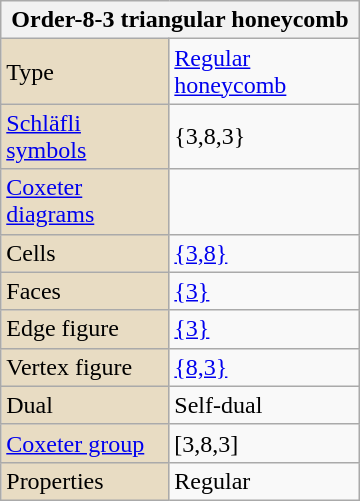<table class="wikitable" align="right" style="margin-left:10px" width=240>
<tr>
<th bgcolor=#e8dcc3 colspan=2>Order-8-3 triangular honeycomb</th>
</tr>
<tr>
<td bgcolor=#e8dcc3>Type</td>
<td><a href='#'>Regular honeycomb</a></td>
</tr>
<tr>
<td bgcolor=#e8dcc3><a href='#'>Schläfli symbols</a></td>
<td>{3,8,3}</td>
</tr>
<tr>
<td bgcolor=#e8dcc3><a href='#'>Coxeter diagrams</a></td>
<td></td>
</tr>
<tr>
<td bgcolor=#e8dcc3>Cells</td>
<td><a href='#'>{3,8}</a> </td>
</tr>
<tr>
<td bgcolor=#e8dcc3>Faces</td>
<td><a href='#'>{3}</a></td>
</tr>
<tr>
<td bgcolor=#e8dcc3>Edge figure</td>
<td><a href='#'>{3}</a></td>
</tr>
<tr>
<td bgcolor=#e8dcc3>Vertex figure</td>
<td><a href='#'>{8,3}</a> </td>
</tr>
<tr>
<td bgcolor=#e8dcc3>Dual</td>
<td>Self-dual</td>
</tr>
<tr>
<td bgcolor=#e8dcc3><a href='#'>Coxeter group</a></td>
<td>[3,8,3]</td>
</tr>
<tr>
<td bgcolor=#e8dcc3>Properties</td>
<td>Regular</td>
</tr>
</table>
